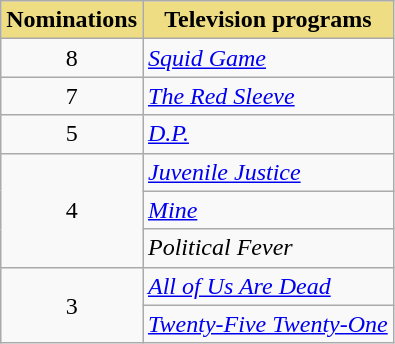<table class="wikitable">
<tr>
<th style="background:#EEDD82; text-align:center">Nominations</th>
<th style="background:#EEDD82; text-align:center">Television programs</th>
</tr>
<tr>
<td style="text-align:center">8 </td>
<td><em><a href='#'>Squid Game</a></em></td>
</tr>
<tr>
<td style="text-align:center">7</td>
<td><em><a href='#'>The Red Sleeve</a></em></td>
</tr>
<tr>
<td style="text-align:center">5 </td>
<td><em><a href='#'>D.P.</a></em></td>
</tr>
<tr>
<td rowspan=3 style="text-align:center">4</td>
<td><em><a href='#'>Juvenile Justice</a></em></td>
</tr>
<tr>
<td><em><a href='#'>Mine</a></em></td>
</tr>
<tr>
<td><em>Political Fever</em></td>
</tr>
<tr>
<td rowspan=3 style="text-align:center">3</td>
<td><em><a href='#'>All of Us Are Dead</a></em></td>
</tr>
<tr>
<td><em><a href='#'>Twenty-Five Twenty-One</a></em></td>
</tr>
</table>
